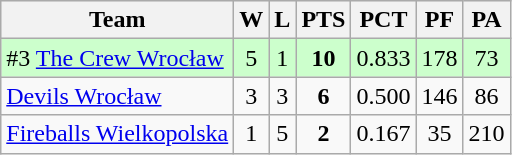<table class="wikitable" border="1">
<tr style="background:#efefef;">
<th>Team</th>
<th>W</th>
<th>L</th>
<th>PTS</th>
<th>PCT</th>
<th>PF</th>
<th>PA</th>
</tr>
<tr style="text-align:center; background:#cfc;">
<td align="left">#3 <a href='#'>The Crew Wrocław</a></td>
<td>5</td>
<td>1</td>
<td><strong>10</strong></td>
<td>0.833</td>
<td>178</td>
<td>73</td>
</tr>
<tr style="text-align:center;">
<td align="left"><a href='#'>Devils Wrocław</a></td>
<td>3</td>
<td>3</td>
<td><strong>6</strong></td>
<td>0.500</td>
<td>146</td>
<td>86</td>
</tr>
<tr style="text-align:center;">
<td align="left"><a href='#'>Fireballs Wielkopolska</a></td>
<td>1</td>
<td>5</td>
<td><strong>2</strong></td>
<td>0.167</td>
<td>35</td>
<td>210</td>
</tr>
</table>
